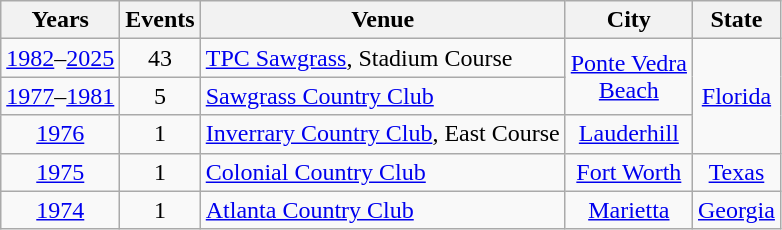<table class=wikitable>
<tr>
<th>Years</th>
<th>Events</th>
<th>Venue</th>
<th>City</th>
<th>State</th>
</tr>
<tr>
<td align=center><a href='#'>1982</a>–<a href='#'>2025</a></td>
<td align=center>43</td>
<td><a href='#'>TPC Sawgrass</a>, Stadium Course</td>
<td align=center rowspan=2><a href='#'>Ponte Vedra<br>Beach</a></td>
<td align=center rowspan=3><a href='#'>Florida</a></td>
</tr>
<tr>
<td align=center><a href='#'>1977</a>–<a href='#'>1981</a></td>
<td align=center>5</td>
<td><a href='#'>Sawgrass Country Club</a></td>
</tr>
<tr>
<td align=center><a href='#'>1976</a></td>
<td align=center>1</td>
<td><a href='#'>Inverrary Country Club</a>, East Course</td>
<td align=center><a href='#'>Lauderhill</a></td>
</tr>
<tr>
<td align=center><a href='#'>1975</a></td>
<td align=center>1</td>
<td><a href='#'>Colonial Country Club</a></td>
<td align=center><a href='#'>Fort Worth</a></td>
<td align=center><a href='#'>Texas</a></td>
</tr>
<tr>
<td align=center><a href='#'>1974</a></td>
<td align=center>1</td>
<td><a href='#'>Atlanta Country Club</a></td>
<td align=center><a href='#'>Marietta</a></td>
<td align=center><a href='#'>Georgia</a></td>
</tr>
</table>
